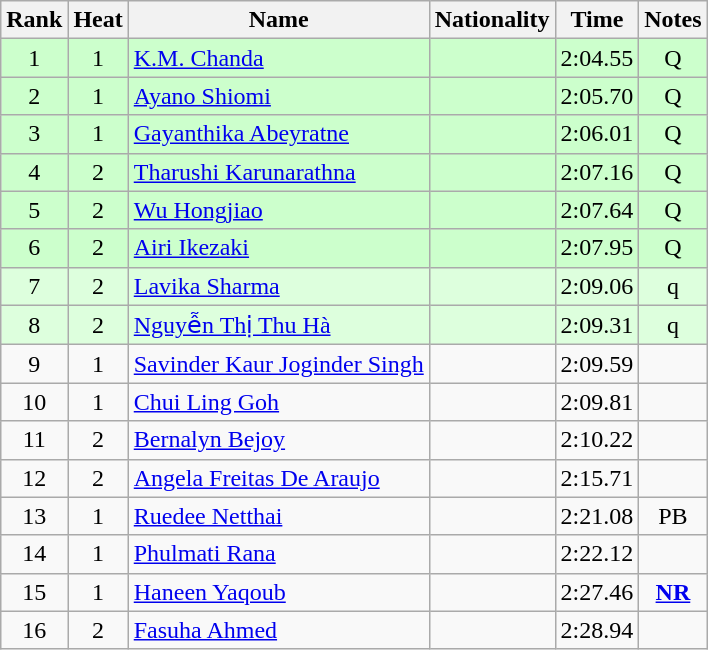<table class="wikitable sortable" style="text-align:center">
<tr>
<th>Rank</th>
<th>Heat</th>
<th>Name</th>
<th>Nationality</th>
<th>Time</th>
<th>Notes</th>
</tr>
<tr bgcolor=ccffcc>
<td>1</td>
<td>1</td>
<td align=left><a href='#'>K.M. Chanda</a></td>
<td align=left></td>
<td>2:04.55</td>
<td>Q</td>
</tr>
<tr bgcolor=ccffcc>
<td>2</td>
<td>1</td>
<td align=left><a href='#'>Ayano Shiomi</a></td>
<td align=left></td>
<td>2:05.70</td>
<td>Q</td>
</tr>
<tr bgcolor=ccffcc>
<td>3</td>
<td>1</td>
<td align=left><a href='#'>Gayanthika Abeyratne</a></td>
<td align=left></td>
<td>2:06.01</td>
<td>Q</td>
</tr>
<tr bgcolor=ccffcc>
<td>4</td>
<td>2</td>
<td align=left><a href='#'>Tharushi Karunarathna</a></td>
<td align=left></td>
<td>2:07.16</td>
<td>Q</td>
</tr>
<tr bgcolor=ccffcc>
<td>5</td>
<td>2</td>
<td align=left><a href='#'>Wu Hongjiao</a></td>
<td align=left></td>
<td>2:07.64</td>
<td>Q</td>
</tr>
<tr bgcolor=ccffcc>
<td>6</td>
<td>2</td>
<td align=left><a href='#'>Airi Ikezaki</a></td>
<td align=left></td>
<td>2:07.95</td>
<td>Q</td>
</tr>
<tr bgcolor=ddffdd>
<td>7</td>
<td>2</td>
<td align=left><a href='#'>Lavika Sharma</a></td>
<td align=left></td>
<td>2:09.06</td>
<td>q</td>
</tr>
<tr bgcolor=ddffdd>
<td>8</td>
<td>2</td>
<td align=left><a href='#'>Nguyễn Thị Thu Hà</a></td>
<td align=left></td>
<td>2:09.31</td>
<td>q</td>
</tr>
<tr>
<td>9</td>
<td>1</td>
<td align=left><a href='#'>Savinder Kaur Joginder Singh</a></td>
<td align=left></td>
<td>2:09.59</td>
<td></td>
</tr>
<tr>
<td>10</td>
<td>1</td>
<td align=left><a href='#'>Chui Ling Goh</a></td>
<td align=left></td>
<td>2:09.81</td>
<td></td>
</tr>
<tr>
<td>11</td>
<td>2</td>
<td align=left><a href='#'>Bernalyn Bejoy</a></td>
<td align=left></td>
<td>2:10.22</td>
<td></td>
</tr>
<tr>
<td>12</td>
<td>2</td>
<td align=left><a href='#'>Angela Freitas De Araujo</a></td>
<td align=left></td>
<td>2:15.71</td>
<td></td>
</tr>
<tr>
<td>13</td>
<td>1</td>
<td align=left><a href='#'>Ruedee Netthai</a></td>
<td align=left></td>
<td>2:21.08</td>
<td>PB</td>
</tr>
<tr>
<td>14</td>
<td>1</td>
<td align=left><a href='#'>Phulmati Rana</a></td>
<td align=left></td>
<td>2:22.12</td>
<td></td>
</tr>
<tr>
<td>15</td>
<td>1</td>
<td align=left><a href='#'>Haneen Yaqoub</a></td>
<td align=left></td>
<td>2:27.46</td>
<td><strong><a href='#'>NR</a></strong></td>
</tr>
<tr>
<td>16</td>
<td>2</td>
<td align=left><a href='#'>Fasuha Ahmed</a></td>
<td align=left></td>
<td>2:28.94</td>
<td></td>
</tr>
</table>
